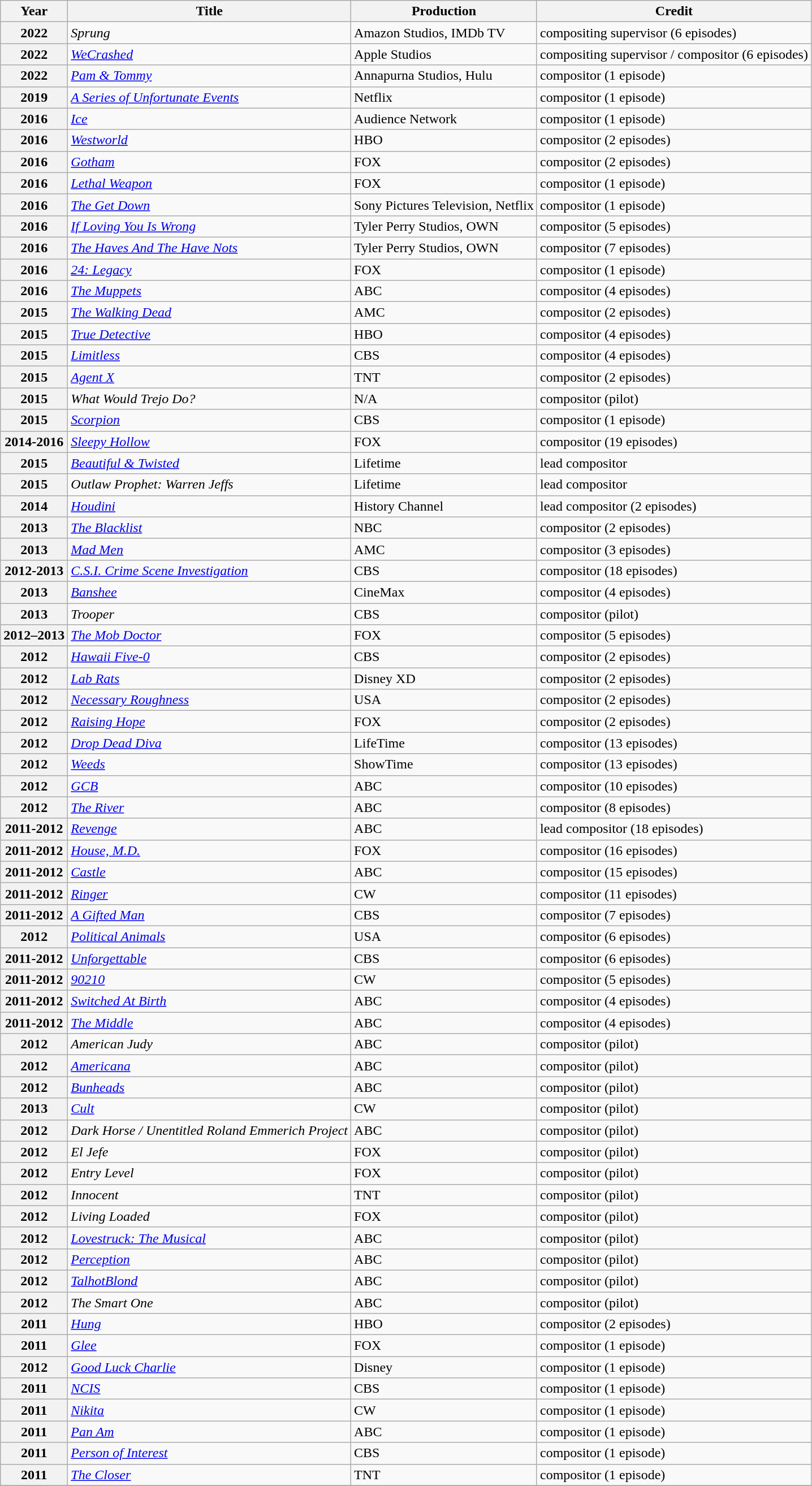<table class="wikitable plainrowheaders sortable">
<tr>
<th scope="col">Year</th>
<th scope="col">Title</th>
<th scope="col">Production</th>
<th scope="col">Credit</th>
</tr>
<tr>
<th scope="row">2022</th>
<td><em>Sprung</em></td>
<td>Amazon Studios, IMDb TV</td>
<td>compositing supervisor (6 episodes)</td>
</tr>
<tr>
<th scope="row">2022</th>
<td><em><a href='#'>WeCrashed</a></em></td>
<td>Apple Studios</td>
<td>compositing supervisor / compositor (6 episodes)</td>
</tr>
<tr>
<th scope="row">2022</th>
<td><em><a href='#'>Pam & Tommy</a></em></td>
<td>Annapurna Studios, Hulu</td>
<td>compositor (1 episode)</td>
</tr>
<tr>
<th scope="row">2019</th>
<td><em><a href='#'>A Series of Unfortunate Events</a></em></td>
<td>Netflix</td>
<td>compositor (1 episode)</td>
</tr>
<tr>
<th scope="row">2016</th>
<td><em><a href='#'>Ice</a></em></td>
<td>Audience Network</td>
<td>compositor (1 episode)</td>
</tr>
<tr>
<th scope="row">2016</th>
<td><em><a href='#'>Westworld</a></em></td>
<td>HBO</td>
<td>compositor (2 episodes)</td>
</tr>
<tr>
<th scope="row">2016</th>
<td><em><a href='#'>Gotham</a></em></td>
<td>FOX</td>
<td>compositor (2 episodes)</td>
</tr>
<tr>
<th scope="row">2016</th>
<td><em><a href='#'>Lethal Weapon</a></em></td>
<td>FOX</td>
<td>compositor (1 episode)</td>
</tr>
<tr>
<th scope="row">2016</th>
<td><em><a href='#'>The Get Down</a></em></td>
<td>Sony Pictures Television, Netflix</td>
<td>compositor (1 episode)</td>
</tr>
<tr>
<th scope="row">2016</th>
<td><em><a href='#'>If Loving You Is Wrong</a></em></td>
<td>Tyler Perry Studios, OWN</td>
<td>compositor (5 episodes)</td>
</tr>
<tr>
<th scope="row">2016</th>
<td><em><a href='#'>The Haves And The Have Nots</a></em></td>
<td>Tyler Perry Studios, OWN</td>
<td>compositor (7 episodes)</td>
</tr>
<tr>
<th scope="row">2016</th>
<td><em><a href='#'>24: Legacy</a></em></td>
<td>FOX</td>
<td>compositor (1 episode)</td>
</tr>
<tr>
<th scope="row">2016</th>
<td><em><a href='#'>The Muppets</a></em></td>
<td>ABC</td>
<td>compositor (4 episodes)</td>
</tr>
<tr>
<th scope="row">2015</th>
<td><em><a href='#'>The Walking Dead</a></em></td>
<td>AMC</td>
<td>compositor (2 episodes)</td>
</tr>
<tr>
<th scope="row">2015</th>
<td><em><a href='#'>True Detective</a></em></td>
<td>HBO</td>
<td>compositor (4 episodes)</td>
</tr>
<tr>
<th scope="row">2015</th>
<td><em><a href='#'>Limitless</a></em></td>
<td>CBS</td>
<td>compositor (4 episodes)</td>
</tr>
<tr>
<th scope="row">2015</th>
<td><em><a href='#'>Agent X</a></em></td>
<td>TNT</td>
<td>compositor (2 episodes)</td>
</tr>
<tr>
<th scope="row">2015</th>
<td><em>What Would Trejo Do?</em></td>
<td>N/A</td>
<td>compositor (pilot)</td>
</tr>
<tr>
<th scope="row">2015</th>
<td><em><a href='#'>Scorpion</a></em></td>
<td>CBS</td>
<td>compositor (1 episode)</td>
</tr>
<tr>
<th scope="row">2014-2016</th>
<td><em><a href='#'>Sleepy Hollow</a></em></td>
<td>FOX</td>
<td>compositor (19 episodes)</td>
</tr>
<tr>
<th scope="row">2015</th>
<td><em><a href='#'>Beautiful & Twisted</a></em></td>
<td>Lifetime</td>
<td>lead compositor</td>
</tr>
<tr>
<th scope="row">2015</th>
<td><em>Outlaw Prophet: Warren Jeffs</em></td>
<td>Lifetime</td>
<td>lead compositor</td>
</tr>
<tr>
<th scope="row">2014</th>
<td><em><a href='#'>Houdini</a></em></td>
<td>History Channel</td>
<td>lead compositor (2 episodes)</td>
</tr>
<tr>
<th scope="row">2013</th>
<td><em><a href='#'>The Blacklist</a></em></td>
<td>NBC</td>
<td>compositor (2 episodes)</td>
</tr>
<tr>
<th scope="row">2013</th>
<td><em><a href='#'>Mad Men</a></em></td>
<td>AMC</td>
<td>compositor (3 episodes)</td>
</tr>
<tr>
<th scope="row">2012-2013</th>
<td><em><a href='#'>C.S.I. Crime Scene Investigation</a></em></td>
<td>CBS</td>
<td>compositor (18 episodes)</td>
</tr>
<tr>
<th scope="row">2013</th>
<td><em><a href='#'>Banshee</a></em></td>
<td>CineMax</td>
<td>compositor (4 episodes)</td>
</tr>
<tr>
<th scope="row">2013</th>
<td><em>Trooper</em></td>
<td>CBS</td>
<td>compositor (pilot)</td>
</tr>
<tr>
<th scope="row">2012–2013</th>
<td><em><a href='#'>The Mob Doctor</a></em></td>
<td>FOX</td>
<td>compositor (5 episodes)</td>
</tr>
<tr>
<th scope="row">2012</th>
<td><em><a href='#'>Hawaii Five-0</a></em></td>
<td>CBS</td>
<td>compositor (2 episodes)</td>
</tr>
<tr>
<th scope="row">2012</th>
<td><em><a href='#'>Lab Rats</a></em></td>
<td>Disney XD</td>
<td>compositor (2 episodes)</td>
</tr>
<tr>
<th scope="row">2012</th>
<td><em><a href='#'>Necessary Roughness</a></em></td>
<td>USA</td>
<td>compositor (2 episodes)</td>
</tr>
<tr>
<th scope="row">2012</th>
<td><em><a href='#'>Raising Hope</a></em></td>
<td>FOX</td>
<td>compositor (2 episodes)</td>
</tr>
<tr>
<th scope="row">2012</th>
<td><em><a href='#'>Drop Dead Diva</a></em></td>
<td>LifeTime</td>
<td>compositor (13 episodes)</td>
</tr>
<tr>
<th scope="row">2012</th>
<td><em><a href='#'>Weeds</a></em></td>
<td>ShowTime</td>
<td>compositor (13 episodes)</td>
</tr>
<tr>
<th scope="row">2012</th>
<td><em><a href='#'>GCB</a></em></td>
<td>ABC</td>
<td>compositor (10 episodes)</td>
</tr>
<tr>
<th scope="row">2012</th>
<td><em><a href='#'>The River</a></em></td>
<td>ABC</td>
<td>compositor (8 episodes)</td>
</tr>
<tr>
<th scope="row">2011-2012</th>
<td><em><a href='#'>Revenge</a></em></td>
<td>ABC</td>
<td>lead compositor (18 episodes)</td>
</tr>
<tr>
<th scope="row">2011-2012</th>
<td><em><a href='#'>House, M.D.</a></em></td>
<td>FOX</td>
<td>compositor (16 episodes)</td>
</tr>
<tr>
<th scope="row">2011-2012</th>
<td><em><a href='#'>Castle</a></em></td>
<td>ABC</td>
<td>compositor (15 episodes)</td>
</tr>
<tr>
<th scope="row">2011-2012</th>
<td><em><a href='#'>Ringer</a></em></td>
<td>CW</td>
<td>compositor (11 episodes)</td>
</tr>
<tr>
<th scope="row">2011-2012</th>
<td><em><a href='#'>A Gifted Man</a></em></td>
<td>CBS</td>
<td>compositor (7 episodes)</td>
</tr>
<tr>
<th scope="row">2012</th>
<td><em><a href='#'>Political Animals</a></em></td>
<td>USA</td>
<td>compositor (6 episodes)</td>
</tr>
<tr>
<th scope="row">2011-2012</th>
<td><em><a href='#'>Unforgettable</a></em></td>
<td>CBS</td>
<td>compositor (6 episodes)</td>
</tr>
<tr>
<th scope="row">2011-2012</th>
<td><em><a href='#'>90210</a></em></td>
<td>CW</td>
<td>compositor (5 episodes)</td>
</tr>
<tr>
<th scope="row">2011-2012</th>
<td><em><a href='#'>Switched At Birth</a></em></td>
<td>ABC</td>
<td>compositor (4 episodes)</td>
</tr>
<tr>
<th scope="row">2011-2012</th>
<td><em><a href='#'>The Middle</a></em></td>
<td>ABC</td>
<td>compositor (4 episodes)</td>
</tr>
<tr>
<th scope="row">2012</th>
<td><em>American Judy</em></td>
<td>ABC</td>
<td>compositor (pilot)</td>
</tr>
<tr>
<th scope="row">2012</th>
<td><em><a href='#'>Americana</a></em></td>
<td>ABC</td>
<td>compositor (pilot)</td>
</tr>
<tr>
<th scope="row">2012</th>
<td><em><a href='#'>Bunheads</a></em></td>
<td>ABC</td>
<td>compositor (pilot)</td>
</tr>
<tr>
<th scope="row">2013</th>
<td><em><a href='#'>Cult</a></em></td>
<td>CW</td>
<td>compositor (pilot)</td>
</tr>
<tr>
<th scope="row">2012</th>
<td><em>Dark Horse / Unentitled Roland Emmerich Project</em></td>
<td>ABC</td>
<td>compositor (pilot)</td>
</tr>
<tr>
<th scope="row">2012</th>
<td><em>El Jefe</em></td>
<td>FOX</td>
<td>compositor (pilot)</td>
</tr>
<tr>
<th scope="row">2012</th>
<td><em>Entry Level</em></td>
<td>FOX</td>
<td>compositor (pilot)</td>
</tr>
<tr>
<th scope="row">2012</th>
<td><em>Innocent</em></td>
<td>TNT</td>
<td>compositor (pilot)</td>
</tr>
<tr>
<th scope="row">2012</th>
<td><em>Living Loaded</em></td>
<td>FOX</td>
<td>compositor (pilot)</td>
</tr>
<tr>
<th scope="row">2012</th>
<td><em><a href='#'>Lovestruck: The Musical</a></em></td>
<td>ABC</td>
<td>compositor (pilot)</td>
</tr>
<tr>
<th scope="row">2012</th>
<td><em><a href='#'>Perception</a></em></td>
<td>ABC</td>
<td>compositor (pilot)</td>
</tr>
<tr>
<th scope="row">2012</th>
<td><em><a href='#'>TalhotBlond</a></em></td>
<td>ABC</td>
<td>compositor (pilot)</td>
</tr>
<tr>
<th scope="row">2012</th>
<td><em>The Smart One</em></td>
<td>ABC</td>
<td>compositor (pilot)</td>
</tr>
<tr>
<th scope="row">2011</th>
<td><em><a href='#'>Hung</a></em></td>
<td>HBO</td>
<td>compositor (2 episodes)</td>
</tr>
<tr>
<th scope="row">2011</th>
<td><em><a href='#'>Glee</a></em></td>
<td>FOX</td>
<td>compositor (1 episode)</td>
</tr>
<tr>
<th scope="row">2012</th>
<td><em><a href='#'>Good Luck Charlie</a></em></td>
<td>Disney</td>
<td>compositor (1 episode)</td>
</tr>
<tr>
<th scope="row">2011</th>
<td><em><a href='#'>NCIS</a></em></td>
<td>CBS</td>
<td>compositor (1 episode)</td>
</tr>
<tr>
<th scope="row">2011</th>
<td><em><a href='#'>Nikita</a></em></td>
<td>CW</td>
<td>compositor (1 episode)</td>
</tr>
<tr>
<th scope="row">2011</th>
<td><em><a href='#'>Pan Am</a></em></td>
<td>ABC</td>
<td>compositor (1 episode)</td>
</tr>
<tr>
<th scope="row">2011</th>
<td><em><a href='#'>Person of Interest</a></em></td>
<td>CBS</td>
<td>compositor (1 episode)</td>
</tr>
<tr>
<th scope="row">2011</th>
<td><em><a href='#'>The Closer</a></em></td>
<td>TNT</td>
<td>compositor (1 episode)</td>
</tr>
<tr>
</tr>
</table>
